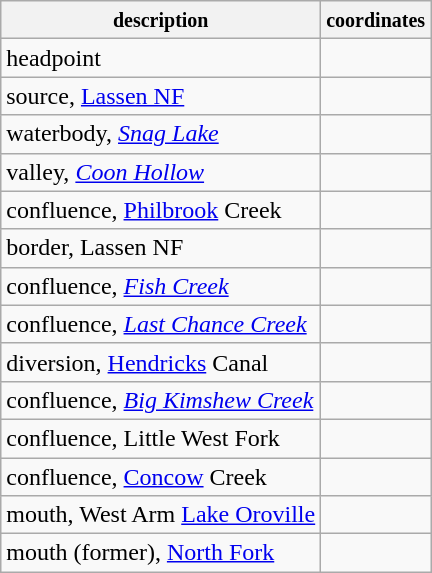<table class="wikitable sortable">
<tr>
<th><small>description</small></th>
<th><small>coordinates</small></th>
</tr>
<tr>
<td>headpoint</td>
<td></td>
</tr>
<tr>
<td>source, <a href='#'>Lassen NF</a></td>
<td></td>
</tr>
<tr>
<td>waterbody, <em><a href='#'>Snag Lake</a></em></td>
<td></td>
</tr>
<tr>
<td>valley, <em><a href='#'>Coon Hollow</a></em></td>
<td></td>
</tr>
<tr>
<td>confluence, <a href='#'>Philbrook</a> Creek</td>
<td></td>
</tr>
<tr>
<td>border, Lassen NF</td>
<td></td>
</tr>
<tr>
<td>confluence, <em><a href='#'>Fish Creek</a></em></td>
<td></td>
</tr>
<tr>
<td>confluence, <em><a href='#'>Last Chance Creek</a></em></td>
<td></td>
</tr>
<tr>
<td>diversion, <a href='#'>Hendricks</a> Canal</td>
<td></td>
</tr>
<tr>
<td>confluence, <em><a href='#'>Big Kimshew Creek</a></em></td>
<td></td>
</tr>
<tr>
<td>confluence, Little West Fork</td>
<td></td>
</tr>
<tr>
<td>confluence, <a href='#'>Concow</a> Creek</td>
<td></td>
</tr>
<tr>
<td>mouth, West Arm <a href='#'>Lake Oroville</a></td>
<td></td>
</tr>
<tr>
<td>mouth (former), <a href='#'>North Fork</a></td>
<td></td>
</tr>
</table>
